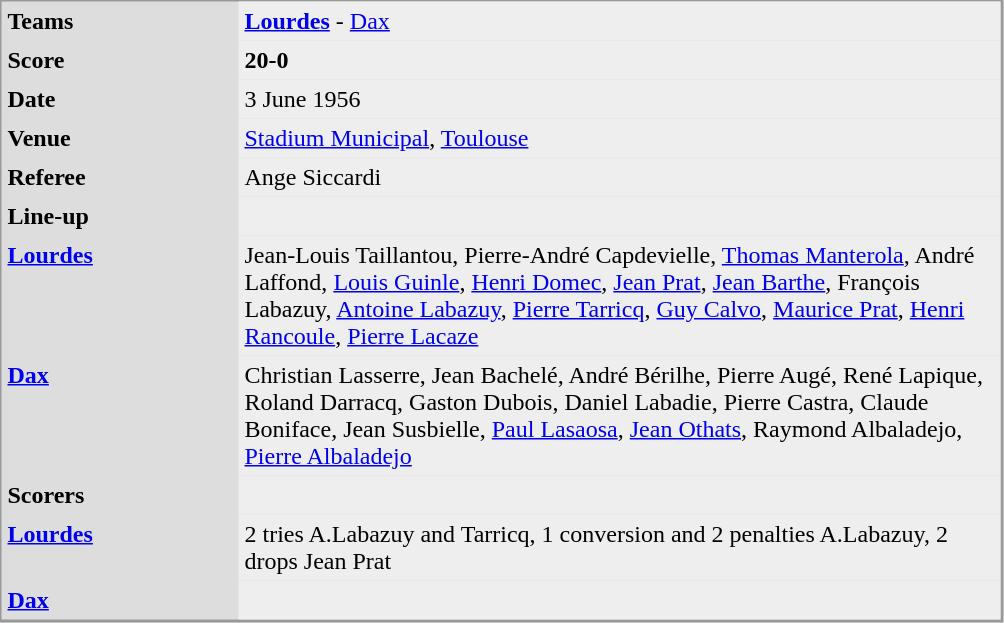<table align="left" cellpadding="4" cellspacing="0"  style="margin: 0 0 0 0; border: 1px solid #999; border-right-width: 2px; border-bottom-width: 2px; background-color: #DDDDDD">
<tr>
<td width="150" valign="top"><strong>Teams</strong></td>
<td width="500" bgcolor=#EEEEEE><strong><a href='#'>Lourdes</a></strong> - <a href='#'>Dax</a></td>
</tr>
<tr>
<td valign="top"><strong>Score</strong></td>
<td bgcolor=#EEEEEE><strong>20-0</strong></td>
</tr>
<tr>
<td valign="top"><strong>Date</strong></td>
<td bgcolor=#EEEEEE>3 June 1956</td>
</tr>
<tr>
<td valign="top"><strong>Venue</strong></td>
<td bgcolor=#EEEEEE><a href='#'>Stadium Municipal</a>, <a href='#'>Toulouse</a></td>
</tr>
<tr>
<td valign="top"><strong>Referee</strong></td>
<td bgcolor=#EEEEEE>Ange Siccardi</td>
</tr>
<tr>
<td valign="top"><strong>Line-up</strong></td>
<td bgcolor=#EEEEEE></td>
</tr>
<tr>
<td valign="top"><strong> <a href='#'>Lourdes</a> </strong></td>
<td bgcolor=#EEEEEE>Jean-Louis Taillantou, Pierre-André Capdevielle, <a href='#'>Thomas Manterola</a>, André Laffond, <a href='#'>Louis Guinle</a>, <a href='#'>Henri Domec</a>, <a href='#'>Jean Prat</a>, <a href='#'>Jean Barthe</a>, François Labazuy, <a href='#'>Antoine Labazuy</a>, <a href='#'>Pierre Tarricq</a>, <a href='#'>Guy Calvo</a>, <a href='#'>Maurice Prat</a>, <a href='#'>Henri Rancoule</a>, <a href='#'>Pierre Lacaze</a></td>
</tr>
<tr>
<td valign="top"><strong><a href='#'>Dax</a></strong></td>
<td bgcolor=#EEEEEE>Christian Lasserre, Jean Bachelé, André Bérilhe,  Pierre Augé, René Lapique, Roland Darracq, Gaston Dubois, Daniel Labadie, Pierre Castra, Claude Boniface, Jean Susbielle, <a href='#'>Paul Lasaosa</a>, <a href='#'>Jean Othats</a>,  Raymond Albaladejo, <a href='#'>Pierre Albaladejo</a></td>
</tr>
<tr>
<td valign="top"><strong>Scorers</strong></td>
<td bgcolor=#EEEEEE></td>
</tr>
<tr>
<td valign="top"><strong><a href='#'>Lourdes</a>  </strong></td>
<td bgcolor=#EEEEEE>2 tries A.Labazuy and Tarricq,  1 conversion and 2 penalties  A.Labazuy, 2 drops Jean Prat</td>
</tr>
<tr>
<td valign="top"><strong><a href='#'>Dax</a></strong></td>
<td bgcolor=#EEEEEE></td>
</tr>
</table>
